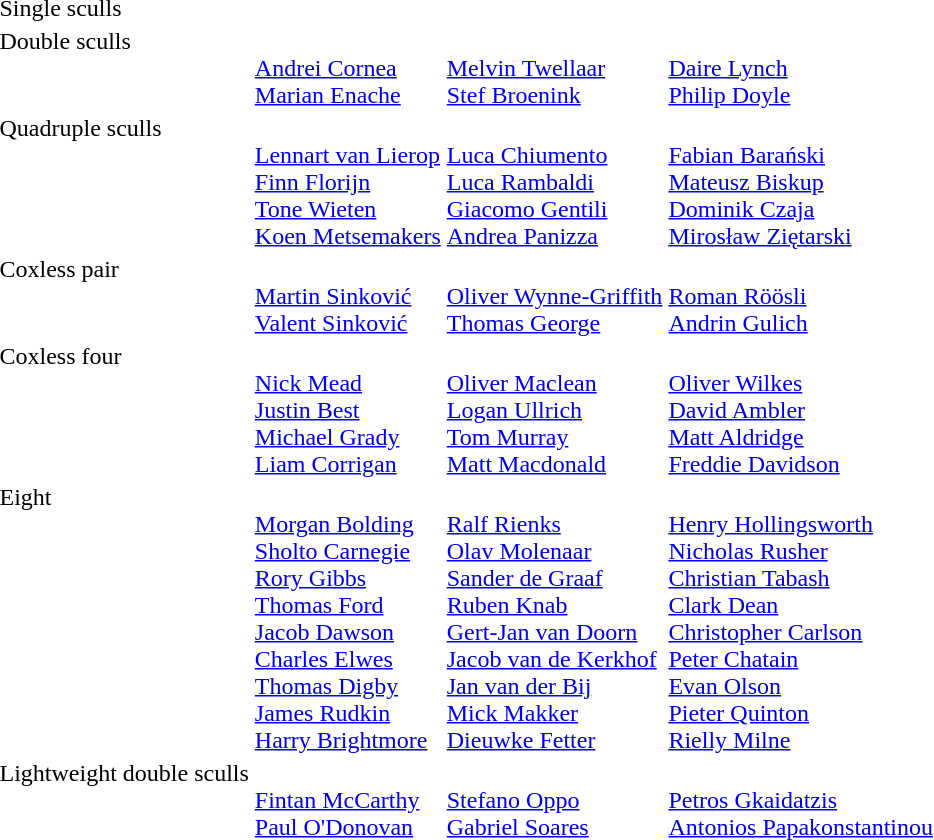<table>
<tr valign="top">
<td>Single sculls<br></td>
<td></td>
<td></td>
<td></td>
</tr>
<tr valign="top">
<td>Double sculls<br></td>
<td><br><a href='#'>Andrei Cornea</a><br><a href='#'>Marian Enache</a></td>
<td><br><a href='#'>Melvin Twellaar</a><br><a href='#'>Stef Broenink</a></td>
<td><br><a href='#'>Daire Lynch</a><br><a href='#'>Philip Doyle</a></td>
</tr>
<tr valign="top">
<td>Quadruple sculls <br></td>
<td><br><a href='#'>Lennart van Lierop</a><br><a href='#'>Finn Florijn</a><br><a href='#'>Tone Wieten</a><br><a href='#'>Koen Metsemakers</a></td>
<td><br><a href='#'>Luca Chiumento</a><br><a href='#'>Luca Rambaldi</a><br><a href='#'>Giacomo Gentili</a><br><a href='#'>Andrea Panizza</a></td>
<td><br><a href='#'>Fabian Barański</a><br><a href='#'>Mateusz Biskup</a><br><a href='#'>Dominik Czaja</a><br><a href='#'>Mirosław Ziętarski</a></td>
</tr>
<tr valign="top">
<td>Coxless pair<br></td>
<td><br><a href='#'>Martin Sinković</a><br><a href='#'>Valent Sinković</a></td>
<td><br><a href='#'>Oliver Wynne-Griffith</a><br><a href='#'>Thomas George</a></td>
<td><br><a href='#'>Roman Röösli</a><br><a href='#'>Andrin Gulich</a></td>
</tr>
<tr valign="top">
<td>Coxless four<br></td>
<td><br><a href='#'>Nick Mead</a><br><a href='#'>Justin Best</a><br><a href='#'>Michael Grady</a><br><a href='#'>Liam Corrigan</a></td>
<td><br><a href='#'>Oliver Maclean</a><br><a href='#'>Logan Ullrich</a><br><a href='#'>Tom Murray</a><br><a href='#'>Matt Macdonald</a></td>
<td><br><a href='#'>Oliver Wilkes</a><br><a href='#'>David Ambler</a><br><a href='#'>Matt Aldridge</a><br><a href='#'>Freddie Davidson</a></td>
</tr>
<tr valign="top">
<td>Eight<br></td>
<td><br><a href='#'>Morgan Bolding</a><br><a href='#'>Sholto Carnegie</a><br><a href='#'>Rory Gibbs</a><br><a href='#'>Thomas Ford</a><br><a href='#'>Jacob Dawson</a><br><a href='#'>Charles Elwes</a><br><a href='#'>Thomas Digby</a><br><a href='#'>James Rudkin</a><br><a href='#'>Harry Brightmore</a> </td>
<td><br><a href='#'>Ralf Rienks</a><br><a href='#'>Olav Molenaar</a><br><a href='#'>Sander de Graaf</a><br><a href='#'>Ruben Knab</a><br><a href='#'>Gert-Jan van Doorn</a><br><a href='#'>Jacob van de Kerkhof</a><br><a href='#'>Jan van der Bij</a><br><a href='#'>Mick Makker</a><br><a href='#'>Dieuwke Fetter</a> </td>
<td><br><a href='#'>Henry Hollingsworth</a><br><a href='#'>Nicholas Rusher</a><br><a href='#'>Christian Tabash</a><br><a href='#'>Clark Dean</a><br><a href='#'>Christopher Carlson</a><br><a href='#'>Peter Chatain</a><br><a href='#'>Evan Olson</a><br><a href='#'>Pieter Quinton</a><br><a href='#'>Rielly Milne</a> </td>
</tr>
<tr valign="top">
<td>Lightweight double sculls<br></td>
<td><br><a href='#'>Fintan McCarthy</a><br><a href='#'>Paul O'Donovan</a></td>
<td><br><a href='#'>Stefano Oppo</a><br><a href='#'>Gabriel Soares</a></td>
<td><br><a href='#'>Petros Gkaidatzis</a><br><a href='#'>Antonios Papakonstantinou</a></td>
</tr>
</table>
